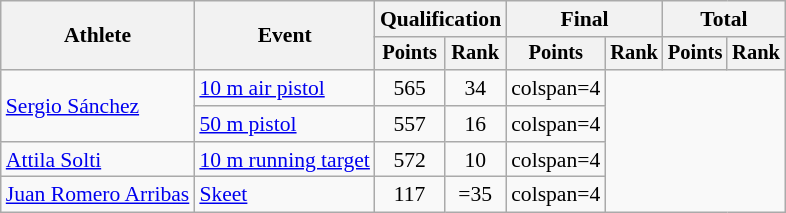<table class=wikitable style=font-size:90%;text-align:center>
<tr>
<th rowspan=2>Athlete</th>
<th rowspan=2>Event</th>
<th colspan=2>Qualification</th>
<th colspan=2>Final</th>
<th colspan=2>Total</th>
</tr>
<tr style=font-size:95%>
<th>Points</th>
<th>Rank</th>
<th>Points</th>
<th>Rank</th>
<th>Points</th>
<th>Rank</th>
</tr>
<tr>
<td align=left rowspan=2><a href='#'>Sergio Sánchez</a></td>
<td align=left><a href='#'>10 m air pistol</a></td>
<td>565</td>
<td>34</td>
<td>colspan=4 </td>
</tr>
<tr>
<td align=left><a href='#'>50 m pistol</a></td>
<td>557</td>
<td>16</td>
<td>colspan=4 </td>
</tr>
<tr>
<td align=left><a href='#'>Attila Solti</a></td>
<td align=left><a href='#'>10 m running target</a></td>
<td>572</td>
<td>10</td>
<td>colspan=4 </td>
</tr>
<tr>
<td align=left><a href='#'>Juan Romero Arribas</a></td>
<td align=left><a href='#'>Skeet</a></td>
<td>117</td>
<td>=35</td>
<td>colspan=4 </td>
</tr>
</table>
